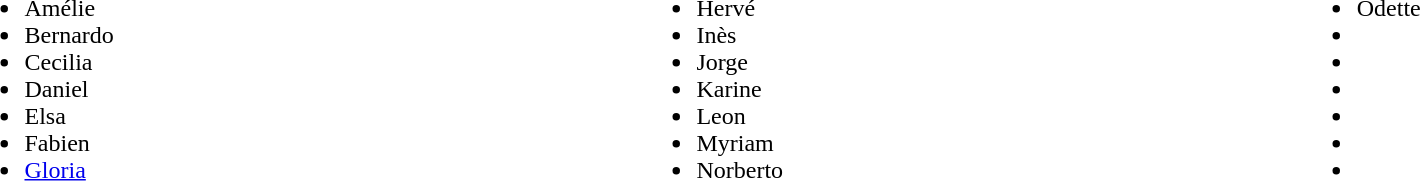<table style="width:100%">
<tr>
<td><br><ul><li>Amélie</li><li>Bernardo</li><li>Cecilia</li><li>Daniel</li><li>Elsa</li><li>Fabien</li><li><a href='#'>Gloria</a></li></ul></td>
<td><br><ul><li>Hervé</li><li>Inès</li><li>Jorge</li><li>Karine</li><li>Leon</li><li>Myriam</li><li>Norberto</li></ul></td>
<td><br><ul><li>Odette</li><li></li><li></li><li></li><li></li><li></li><li></li></ul></td>
</tr>
</table>
